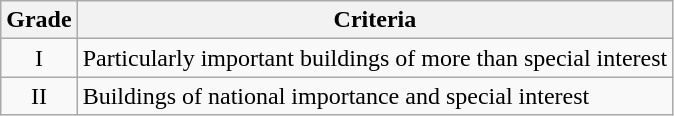<table class="wikitable">
<tr>
<th>Grade</th>
<th>Criteria</th>
</tr>
<tr>
<td align="center" >I</td>
<td>Particularly important buildings of more than special interest</td>
</tr>
<tr>
<td align="center" >II</td>
<td>Buildings of national importance and special interest</td>
</tr>
</table>
